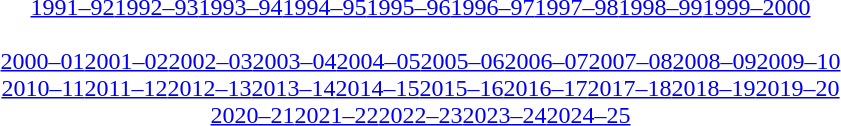<table id="toc" class="toc" summary="Contents">
<tr>
<th></th>
</tr>
<tr>
<td align="center"><a href='#'>1991–92</a><a href='#'>1992–93</a><a href='#'>1993–94</a><a href='#'>1994–95</a><a href='#'>1995–96</a><a href='#'>1996–97</a><a href='#'>1997–98</a><a href='#'>1998–99</a><a href='#'>1999–2000</a><br><br><a href='#'>2000–01</a><a href='#'>2001–02</a><a href='#'>2002–03</a><a href='#'>2003–04</a><a href='#'>2004–05</a><a href='#'>2005–06</a><a href='#'>2006–07</a><a href='#'>2007–08</a><a href='#'>2008–09</a><a href='#'>2009–10</a><br>
<a href='#'>2010–11</a><a href='#'>2011–12</a><a href='#'>2012–13</a><a href='#'>2013–14</a><a href='#'>2014–15</a><a href='#'>2015–16</a><a href='#'>2016–17</a><a href='#'>2017–18</a><a href='#'>2018–19</a><a href='#'>2019–20</a><br><a href='#'>2020–21</a><a href='#'>2021–22</a><a href='#'>2022–23</a><a href='#'>2023–24</a><a href='#'>2024–25</a></td>
</tr>
</table>
